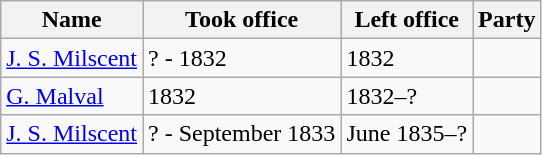<table class="wikitable">
<tr>
<th>Name</th>
<th>Took office</th>
<th>Left office</th>
<th>Party</th>
</tr>
<tr>
<td><a href='#'>J. S. Milscent</a></td>
<td>? - 1832</td>
<td>1832</td>
<td></td>
</tr>
<tr>
<td><a href='#'>G. Malval</a></td>
<td>1832</td>
<td>1832–?</td>
<td></td>
</tr>
<tr>
<td><a href='#'>J. S. Milscent</a></td>
<td>? - September 1833</td>
<td>June 1835–?</td>
<td></td>
</tr>
</table>
